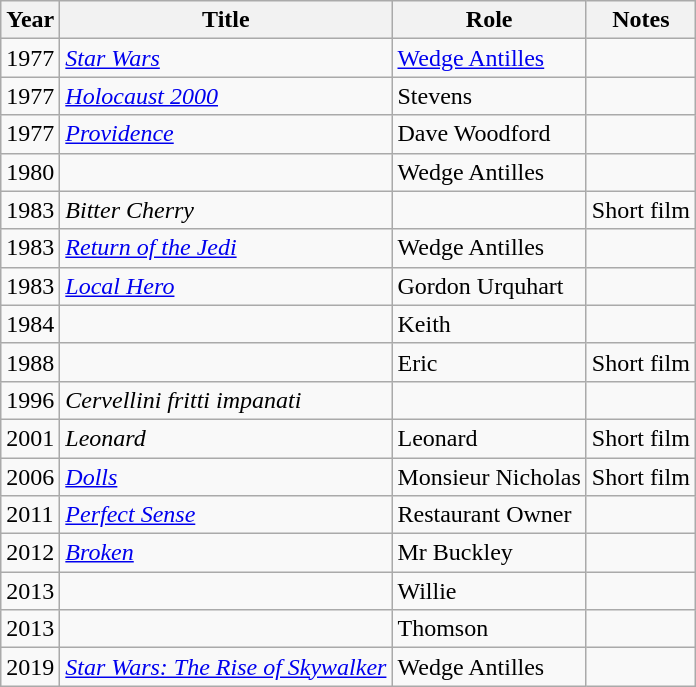<table class="wikitable sortable">
<tr>
<th>Year</th>
<th>Title</th>
<th>Role</th>
<th class="unsortable">Notes</th>
</tr>
<tr>
<td>1977</td>
<td><em><a href='#'>Star Wars</a></em></td>
<td><a href='#'>Wedge Antilles</a></td>
<td></td>
</tr>
<tr>
<td>1977</td>
<td><em><a href='#'>Holocaust 2000</a></em></td>
<td>Stevens</td>
<td></td>
</tr>
<tr>
<td>1977</td>
<td><em><a href='#'>Providence</a></em></td>
<td>Dave Woodford</td>
<td></td>
</tr>
<tr>
<td>1980</td>
<td><em></em></td>
<td>Wedge Antilles</td>
<td></td>
</tr>
<tr>
<td>1983</td>
<td><em>Bitter Cherry</em></td>
<td></td>
<td>Short film</td>
</tr>
<tr>
<td>1983</td>
<td><em><a href='#'>Return of the Jedi</a></em></td>
<td>Wedge Antilles</td>
<td></td>
</tr>
<tr>
<td>1983</td>
<td><em><a href='#'>Local Hero</a></em></td>
<td>Gordon Urquhart</td>
<td></td>
</tr>
<tr>
<td>1984</td>
<td><em></em></td>
<td>Keith</td>
<td></td>
</tr>
<tr>
<td>1988</td>
<td><em></em></td>
<td>Eric</td>
<td>Short film</td>
</tr>
<tr>
<td>1996</td>
<td><em>Cervellini fritti impanati</em></td>
<td></td>
<td></td>
</tr>
<tr>
<td>2001</td>
<td><em>Leonard</em></td>
<td>Leonard</td>
<td>Short film</td>
</tr>
<tr>
<td>2006</td>
<td><em><a href='#'>Dolls</a></em></td>
<td>Monsieur Nicholas</td>
<td>Short film</td>
</tr>
<tr>
<td>2011</td>
<td><em><a href='#'>Perfect Sense</a></em></td>
<td>Restaurant Owner</td>
<td></td>
</tr>
<tr>
<td>2012</td>
<td><em><a href='#'>Broken</a></em></td>
<td>Mr Buckley</td>
<td></td>
</tr>
<tr>
<td>2013</td>
<td><em></em></td>
<td>Willie</td>
<td></td>
</tr>
<tr>
<td>2013</td>
<td><em></em></td>
<td>Thomson</td>
<td></td>
</tr>
<tr>
<td>2019</td>
<td><em><a href='#'>Star Wars: The Rise of Skywalker</a></em></td>
<td>Wedge Antilles</td>
<td></td>
</tr>
</table>
